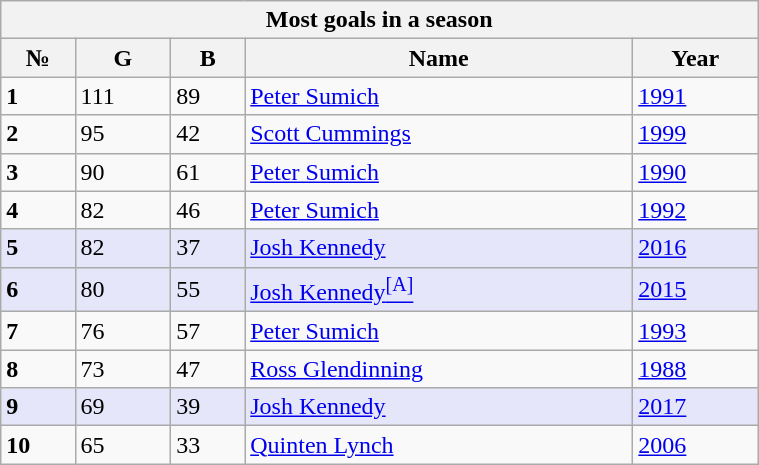<table class="wikitable" style="width:40%;">
<tr>
<th colspan="5">Most goals in a season</th>
</tr>
<tr>
<th>№</th>
<th>G</th>
<th>B</th>
<th>Name</th>
<th>Year</th>
</tr>
<tr>
<td><strong>1</strong></td>
<td>111</td>
<td>89</td>
<td><a href='#'>Peter Sumich</a></td>
<td><a href='#'>1991</a></td>
</tr>
<tr>
<td><strong>2</strong></td>
<td>95</td>
<td>42</td>
<td><a href='#'>Scott Cummings</a></td>
<td><a href='#'>1999</a></td>
</tr>
<tr>
<td><strong>3</strong></td>
<td>90</td>
<td>61</td>
<td><a href='#'>Peter Sumich</a></td>
<td><a href='#'>1990</a></td>
</tr>
<tr>
<td><strong>4</strong></td>
<td>82</td>
<td>46</td>
<td><a href='#'>Peter Sumich</a></td>
<td><a href='#'>1992</a></td>
</tr>
<tr style="background:lavender;">
<td><strong>5</strong></td>
<td>82</td>
<td>37</td>
<td><a href='#'>Josh Kennedy</a></td>
<td><a href='#'>2016</a></td>
</tr>
<tr style="background:lavender;">
<td><strong>6</strong></td>
<td>80</td>
<td>55</td>
<td><a href='#'>Josh Kennedy<sup>[A]</sup></a></td>
<td><a href='#'>2015</a></td>
</tr>
<tr>
<td><strong>7</strong></td>
<td>76</td>
<td>57</td>
<td><a href='#'>Peter Sumich</a></td>
<td><a href='#'>1993</a></td>
</tr>
<tr>
<td><strong>8</strong></td>
<td>73</td>
<td>47</td>
<td><a href='#'>Ross Glendinning</a></td>
<td><a href='#'>1988</a></td>
</tr>
<tr style="background:lavender;">
<td><strong>9</strong></td>
<td style="background:lavender;">69</td>
<td style="background:lavender;">39</td>
<td style="background:lavender;"><a href='#'>Josh Kennedy</a></td>
<td style="background:lavender;"><a href='#'>2017</a></td>
</tr>
<tr>
<td><strong>10</strong></td>
<td>65</td>
<td>33</td>
<td><a href='#'>Quinten Lynch</a></td>
<td><a href='#'>2006</a></td>
</tr>
</table>
